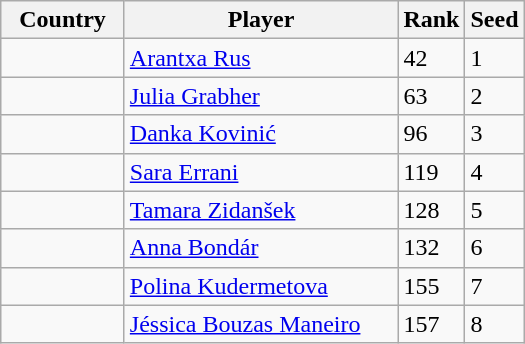<table class="wikitable">
<tr>
<th width="75">Country</th>
<th width="175">Player</th>
<th>Rank</th>
<th>Seed</th>
</tr>
<tr>
<td></td>
<td><a href='#'>Arantxa Rus</a></td>
<td>42</td>
<td>1</td>
</tr>
<tr>
<td></td>
<td><a href='#'>Julia Grabher</a></td>
<td>63</td>
<td>2</td>
</tr>
<tr>
<td></td>
<td><a href='#'>Danka Kovinić</a></td>
<td>96</td>
<td>3</td>
</tr>
<tr>
<td></td>
<td><a href='#'>Sara Errani</a></td>
<td>119</td>
<td>4</td>
</tr>
<tr>
<td></td>
<td><a href='#'>Tamara Zidanšek</a></td>
<td>128</td>
<td>5</td>
</tr>
<tr>
<td></td>
<td><a href='#'>Anna Bondár</a></td>
<td>132</td>
<td>6</td>
</tr>
<tr>
<td></td>
<td><a href='#'>Polina Kudermetova</a></td>
<td>155</td>
<td>7</td>
</tr>
<tr>
<td></td>
<td><a href='#'>Jéssica Bouzas Maneiro</a></td>
<td>157</td>
<td>8</td>
</tr>
</table>
